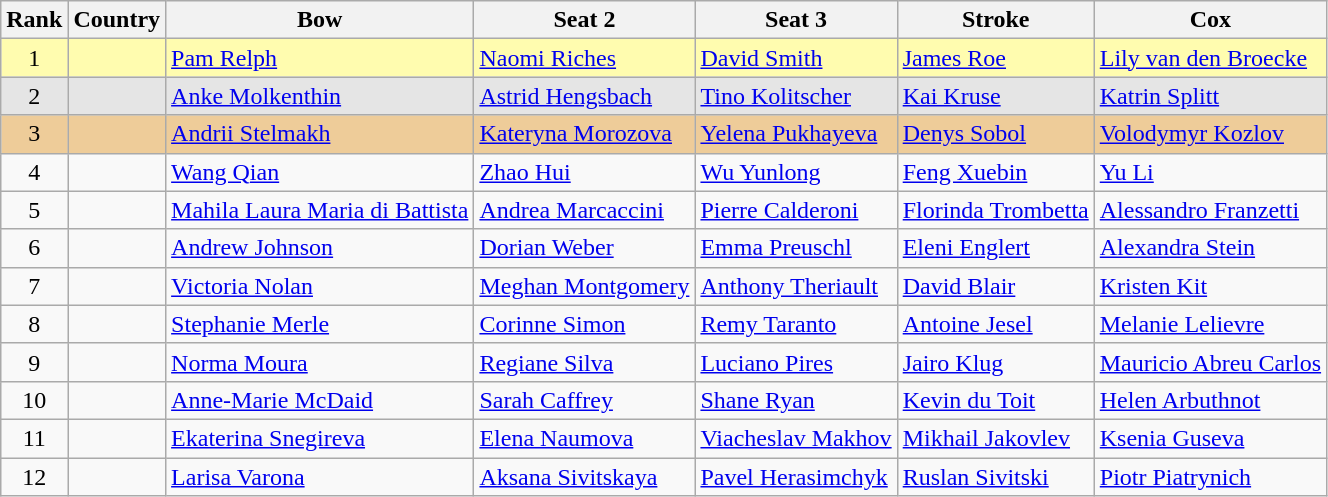<table class="wikitable">
<tr>
<th>Rank</th>
<th>Country</th>
<th>Bow</th>
<th>Seat 2</th>
<th>Seat 3</th>
<th>Stroke</th>
<th>Cox</th>
</tr>
<tr style="background:#fffcaf;">
<td align="center">1</td>
<td></td>
<td><a href='#'>Pam Relph</a></td>
<td><a href='#'>Naomi Riches</a></td>
<td><a href='#'>David Smith</a></td>
<td><a href='#'>James Roe</a></td>
<td><a href='#'>Lily van den Broecke</a></td>
</tr>
<tr style="background:#e5e5e5;">
<td align="center">2</td>
<td></td>
<td><a href='#'>Anke Molkenthin</a></td>
<td><a href='#'>Astrid Hengsbach</a></td>
<td><a href='#'>Tino Kolitscher</a></td>
<td><a href='#'>Kai Kruse</a></td>
<td><a href='#'>Katrin Splitt</a></td>
</tr>
<tr style="background:#ec9;">
<td align="center">3</td>
<td></td>
<td><a href='#'>Andrii Stelmakh</a></td>
<td><a href='#'>Kateryna Morozova</a></td>
<td><a href='#'>Yelena Pukhayeva</a></td>
<td><a href='#'>Denys Sobol</a></td>
<td><a href='#'>Volodymyr Kozlov</a></td>
</tr>
<tr>
<td align="center">4</td>
<td></td>
<td><a href='#'>Wang Qian</a></td>
<td><a href='#'>Zhao Hui</a></td>
<td><a href='#'>Wu Yunlong</a></td>
<td><a href='#'>Feng Xuebin</a></td>
<td><a href='#'>Yu Li</a></td>
</tr>
<tr>
<td align="center">5</td>
<td></td>
<td><a href='#'>Mahila Laura Maria di Battista</a></td>
<td><a href='#'>Andrea Marcaccini</a></td>
<td><a href='#'>Pierre Calderoni</a></td>
<td><a href='#'>Florinda Trombetta</a></td>
<td><a href='#'>Alessandro Franzetti</a></td>
</tr>
<tr>
<td align="center">6</td>
<td></td>
<td><a href='#'>Andrew Johnson</a></td>
<td><a href='#'>Dorian Weber</a></td>
<td><a href='#'>Emma Preuschl</a></td>
<td><a href='#'>Eleni Englert</a></td>
<td><a href='#'>Alexandra Stein</a></td>
</tr>
<tr>
<td align="center">7</td>
<td></td>
<td><a href='#'>Victoria Nolan</a></td>
<td><a href='#'>Meghan Montgomery</a></td>
<td><a href='#'>Anthony Theriault</a></td>
<td><a href='#'>David Blair</a></td>
<td><a href='#'>Kristen Kit</a></td>
</tr>
<tr>
<td align="center">8</td>
<td></td>
<td><a href='#'>Stephanie Merle</a></td>
<td><a href='#'>Corinne Simon</a></td>
<td><a href='#'>Remy Taranto</a></td>
<td><a href='#'>Antoine Jesel</a></td>
<td><a href='#'>Melanie Lelievre</a></td>
</tr>
<tr>
<td align="center">9</td>
<td></td>
<td><a href='#'>Norma Moura</a></td>
<td><a href='#'>Regiane Silva</a></td>
<td><a href='#'>Luciano Pires</a></td>
<td><a href='#'>Jairo Klug</a></td>
<td><a href='#'>Mauricio Abreu Carlos</a></td>
</tr>
<tr>
<td align="center">10</td>
<td></td>
<td><a href='#'>Anne-Marie McDaid</a></td>
<td><a href='#'>Sarah Caffrey</a></td>
<td><a href='#'>Shane Ryan</a></td>
<td><a href='#'>Kevin du Toit</a></td>
<td><a href='#'>Helen Arbuthnot</a></td>
</tr>
<tr>
<td align="center">11</td>
<td></td>
<td><a href='#'>Ekaterina Snegireva</a></td>
<td><a href='#'>Elena Naumova</a></td>
<td><a href='#'>Viacheslav Makhov</a></td>
<td><a href='#'>Mikhail Jakovlev</a></td>
<td><a href='#'>Ksenia Guseva</a></td>
</tr>
<tr>
<td align="center">12</td>
<td></td>
<td><a href='#'>Larisa Varona</a></td>
<td><a href='#'>Aksana Sivitskaya</a></td>
<td><a href='#'>Pavel Herasimchyk</a></td>
<td><a href='#'>Ruslan Sivitski</a></td>
<td><a href='#'>Piotr Piatrynich</a></td>
</tr>
</table>
